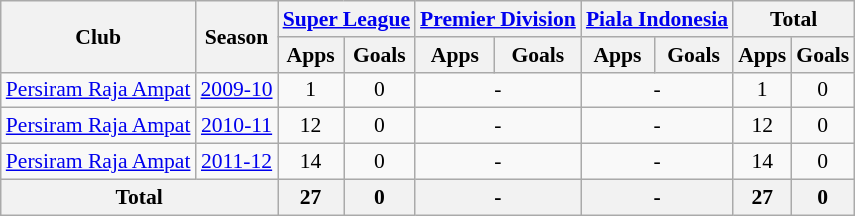<table class="wikitable" style="font-size:90%; text-align:center;">
<tr>
<th rowspan="2">Club</th>
<th rowspan="2">Season</th>
<th colspan="2"><a href='#'>Super League</a></th>
<th colspan="2"><a href='#'>Premier Division</a></th>
<th colspan="2"><a href='#'>Piala Indonesia</a></th>
<th colspan="2">Total</th>
</tr>
<tr>
<th>Apps</th>
<th>Goals</th>
<th>Apps</th>
<th>Goals</th>
<th>Apps</th>
<th>Goals</th>
<th>Apps</th>
<th>Goals</th>
</tr>
<tr>
<td rowspan="1"><a href='#'>Persiram Raja Ampat</a></td>
<td><a href='#'>2009-10</a></td>
<td>1</td>
<td>0</td>
<td colspan="2">-</td>
<td colspan="2">-</td>
<td>1</td>
<td>0</td>
</tr>
<tr>
<td rowspan="1"><a href='#'>Persiram Raja Ampat</a></td>
<td><a href='#'>2010-11</a></td>
<td>12</td>
<td>0</td>
<td colspan="2">-</td>
<td colspan="2">-</td>
<td>12</td>
<td>0</td>
</tr>
<tr>
<td rowspan="1"><a href='#'>Persiram Raja Ampat</a></td>
<td><a href='#'>2011-12</a></td>
<td>14</td>
<td>0</td>
<td colspan="2">-</td>
<td colspan="2">-</td>
<td>14</td>
<td>0</td>
</tr>
<tr>
<th colspan="2">Total</th>
<th>27</th>
<th>0</th>
<th colspan="2">-</th>
<th colspan="2">-</th>
<th>27</th>
<th>0</th>
</tr>
</table>
